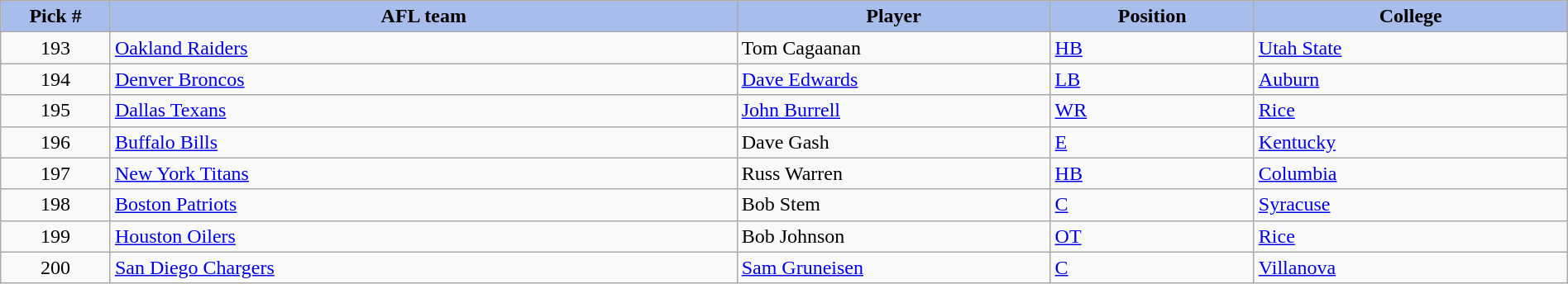<table class="wikitable sortable sortable" style="width: 100%">
<tr>
<th style="background:#A8BDEC;" width=7%>Pick #</th>
<th width=40% style="background:#A8BDEC;">AFL team</th>
<th width=20% style="background:#A8BDEC;">Player</th>
<th width=13% style="background:#A8BDEC;">Position</th>
<th style="background:#A8BDEC;">College</th>
</tr>
<tr>
<td align="center">193</td>
<td><a href='#'>Oakland Raiders</a></td>
<td>Tom Cagaanan</td>
<td><a href='#'>HB</a></td>
<td><a href='#'>Utah State</a></td>
</tr>
<tr>
<td align="center">194</td>
<td><a href='#'>Denver Broncos</a></td>
<td><a href='#'>Dave Edwards</a></td>
<td><a href='#'>LB</a></td>
<td><a href='#'>Auburn</a></td>
</tr>
<tr>
<td align="center">195</td>
<td><a href='#'>Dallas Texans</a></td>
<td><a href='#'>John Burrell</a></td>
<td><a href='#'>WR</a></td>
<td><a href='#'>Rice</a></td>
</tr>
<tr>
<td align="center">196</td>
<td><a href='#'>Buffalo Bills</a></td>
<td>Dave Gash</td>
<td><a href='#'>E</a></td>
<td><a href='#'>Kentucky</a></td>
</tr>
<tr>
<td align="center">197</td>
<td><a href='#'>New York Titans</a></td>
<td>Russ Warren</td>
<td><a href='#'>HB</a></td>
<td><a href='#'>Columbia</a></td>
</tr>
<tr>
<td align="center">198</td>
<td><a href='#'>Boston Patriots</a></td>
<td>Bob Stem</td>
<td><a href='#'>C</a></td>
<td><a href='#'>Syracuse</a></td>
</tr>
<tr>
<td align="center">199</td>
<td><a href='#'>Houston Oilers</a></td>
<td>Bob Johnson</td>
<td><a href='#'>OT</a></td>
<td><a href='#'>Rice</a></td>
</tr>
<tr>
<td align="center">200</td>
<td><a href='#'>San Diego Chargers</a></td>
<td><a href='#'>Sam Gruneisen</a></td>
<td><a href='#'>C</a></td>
<td><a href='#'>Villanova</a></td>
</tr>
</table>
